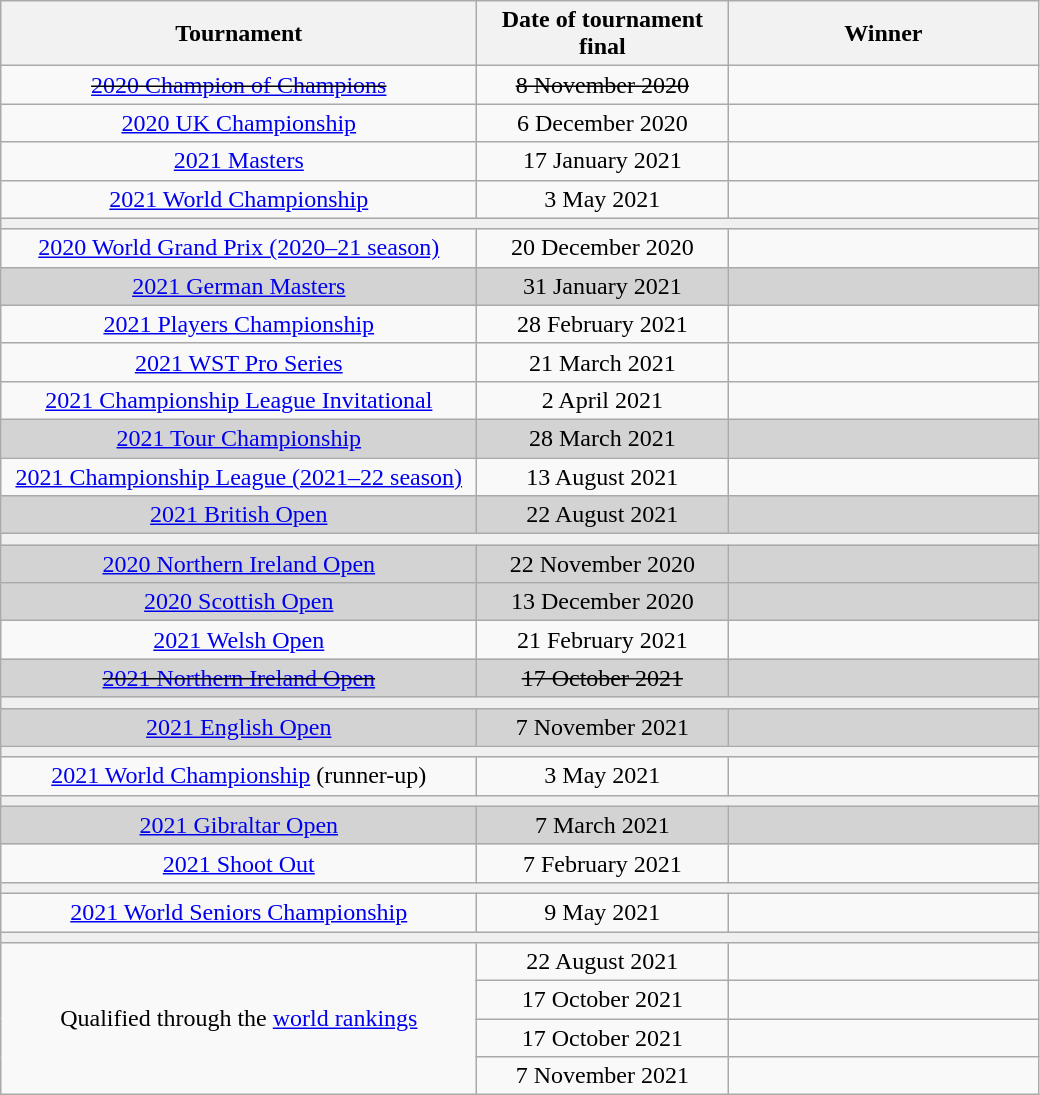<table class="wikitable">
<tr>
<th scope="col" style="width: 310px;">Tournament</th>
<th scope="col" style="width: 160px;">Date of tournament final</th>
<th scope="col" style="width: 200px;">Winner</th>
</tr>
<tr>
<td align="center"><s><a href='#'>2020 Champion of Champions</a></s></td>
<td align="center"><s>8 November 2020</s></td>
<td><s></s></td>
</tr>
<tr>
<td align="center"><a href='#'>2020 UK Championship</a></td>
<td align="center">6 December 2020</td>
<td></td>
</tr>
<tr>
<td align="center"><a href='#'>2021 Masters</a></td>
<td align="center">17 January 2021</td>
<td></td>
</tr>
<tr>
<td align="center"><a href='#'>2021 World Championship</a></td>
<td align="center">3 May 2021</td>
<td></td>
</tr>
<tr>
<td colspan="3" style="background:#f0f0f0"></td>
</tr>
<tr>
<td align="center"><a href='#'>2020 World Grand Prix (2020–21 season)</a></td>
<td align="center">20 December 2020</td>
<td></td>
</tr>
<tr style="background:lightgrey">
<td align="center"><a href='#'>2021 German Masters</a></td>
<td align="center">31 January 2021</td>
<td></td>
</tr>
<tr>
<td align="center"><a href='#'>2021 Players Championship</a></td>
<td align="center">28 February 2021</td>
<td></td>
</tr>
<tr>
<td align="center"><a href='#'>2021 WST Pro Series</a></td>
<td align="center">21 March 2021</td>
<td></td>
</tr>
<tr>
<td align="center"><a href='#'>2021 Championship League Invitational</a></td>
<td align="center">2 April 2021</td>
<td></td>
</tr>
<tr style="background:lightgrey">
<td align="center"><a href='#'>2021 Tour Championship</a></td>
<td align="center">28 March 2021</td>
<td></td>
</tr>
<tr>
<td align="center"><a href='#'>2021 Championship League (2021–22 season)</a></td>
<td align="center">13 August 2021</td>
<td></td>
</tr>
<tr style="background:lightgrey">
<td align="center"><a href='#'>2021 British Open</a></td>
<td align="center">22 August 2021</td>
<td></td>
</tr>
<tr>
<td colspan="3" style="background:#f0f0f0"></td>
</tr>
<tr style="background:lightgrey">
<td align="center"><a href='#'>2020 Northern Ireland Open</a></td>
<td align="center">22 November 2020</td>
<td></td>
</tr>
<tr style="background:lightgrey">
<td align="center"><a href='#'>2020 Scottish Open</a></td>
<td align="center">13 December 2020</td>
<td></td>
</tr>
<tr>
<td align="center"><a href='#'>2021 Welsh Open</a></td>
<td align="center">21 February 2021</td>
<td></td>
</tr>
<tr style="background:lightgrey">
<td align="center"><s><a href='#'>2021 Northern Ireland Open</a></s></td>
<td align="center"><s>17 October 2021</s></td>
<td><s></s></td>
</tr>
<tr>
<td colspan="3" style="background:#f0f0f0"></td>
</tr>
<tr style="background:lightgrey">
<td align="center"><a href='#'>2021 English Open</a></td>
<td align="center">7 November 2021</td>
<td></td>
</tr>
<tr>
<td colspan="3" style="background:#f0f0f0"></td>
</tr>
<tr>
<td align="center"><a href='#'>2021 World Championship</a> (runner-up)</td>
<td align="center">3 May 2021</td>
<td></td>
</tr>
<tr>
<td colspan="3" style="background:#f0f0f0"></td>
</tr>
<tr style="background:lightgrey">
<td align="center"><a href='#'>2021 Gibraltar Open</a></td>
<td align="center">7 March 2021</td>
<td></td>
</tr>
<tr>
<td align="center"><a href='#'>2021 Shoot Out</a></td>
<td align="center">7 February 2021</td>
<td></td>
</tr>
<tr>
<td colspan="3" style="background:#f0f0f0"></td>
</tr>
<tr>
<td align="center"><a href='#'>2021 World Seniors Championship</a></td>
<td align="center">9 May 2021</td>
<td></td>
</tr>
<tr>
<td colspan="3" style="background:#f0f0f0"></td>
</tr>
<tr>
<td rowspan="4" align="center">Qualified through the <a href='#'>world rankings</a></td>
<td align="center">22 August 2021</td>
<td></td>
</tr>
<tr>
<td Align="center">17 October 2021</td>
<td></td>
</tr>
<tr>
<td align="center">17 October 2021</td>
<td></td>
</tr>
<tr>
<td align="center">7 November 2021</td>
<td></td>
</tr>
</table>
